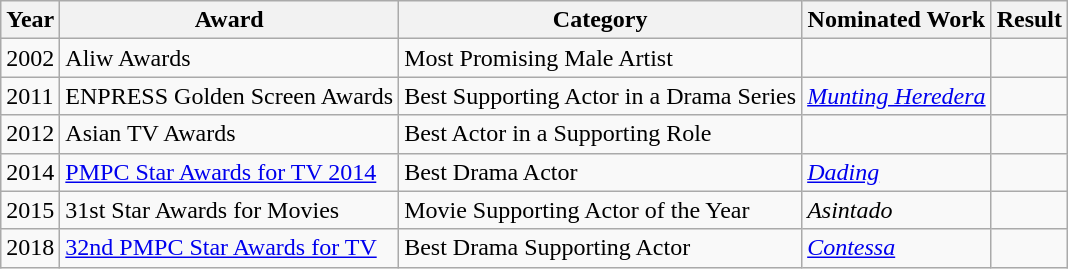<table class="wikitable">
<tr>
<th>Year</th>
<th>Award</th>
<th>Category</th>
<th>Nominated Work</th>
<th>Result</th>
</tr>
<tr>
<td>2002</td>
<td>Aliw Awards</td>
<td>Most Promising Male Artist</td>
<td></td>
<td></td>
</tr>
<tr>
<td>2011</td>
<td>ENPRESS Golden Screen Awards</td>
<td>Best Supporting Actor in a Drama Series</td>
<td><em><a href='#'>Munting Heredera</a></em></td>
<td></td>
</tr>
<tr>
<td>2012</td>
<td>Asian TV Awards</td>
<td>Best Actor in a Supporting Role</td>
<td></td>
<td></td>
</tr>
<tr>
<td>2014</td>
<td><a href='#'>PMPC Star Awards for TV 2014</a></td>
<td>Best Drama Actor</td>
<td><em><a href='#'>Dading</a></em></td>
<td></td>
</tr>
<tr>
<td>2015</td>
<td>31st Star Awards for Movies</td>
<td>Movie Supporting Actor of the Year</td>
<td><em>Asintado</em></td>
<td></td>
</tr>
<tr>
<td>2018</td>
<td><a href='#'>32nd PMPC Star Awards for TV</a></td>
<td>Best Drama Supporting Actor</td>
<td><em><a href='#'>Contessa</a></em></td>
<td></td>
</tr>
</table>
